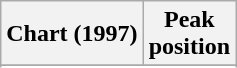<table class="wikitable plainrowheaders" style="text-align:center">
<tr>
<th>Chart (1997)</th>
<th>Peak<br>position</th>
</tr>
<tr>
</tr>
<tr>
</tr>
<tr>
</tr>
</table>
